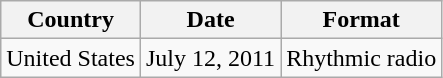<table class="wikitable">
<tr>
<th>Country</th>
<th>Date</th>
<th>Format</th>
</tr>
<tr>
<td>United States</td>
<td>July 12, 2011</td>
<td>Rhythmic radio</td>
</tr>
</table>
